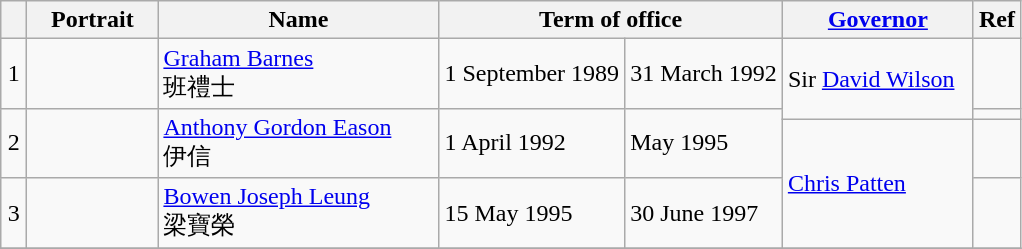<table class="wikitable"  style="text-align:left">
<tr>
<th width=10px></th>
<th width=80px>Portrait</th>
<th width=180px>Name</th>
<th width=180px colspan=2>Term of office</th>
<th width=120px><a href='#'>Governor</a></th>
<th>Ref</th>
</tr>
<tr>
<td align=center>1</td>
<td></td>
<td><a href='#'>Graham Barnes</a><br>班禮士</td>
<td>1 September 1989</td>
<td>31 March 1992</td>
<td rowspan=2>Sir <a href='#'>David Wilson</a><br></td>
<td></td>
</tr>
<tr>
<td rowspan=2 align=center>2</td>
<td rowspan=2></td>
<td rowspan=2><a href='#'>Anthony Gordon Eason</a><br>伊信</td>
<td rowspan=2>1 April 1992</td>
<td rowspan=2>May 1995</td>
<td></td>
</tr>
<tr>
<td rowspan=2><a href='#'>Chris Patten</a><br></td>
<td></td>
</tr>
<tr>
<td align=center>3</td>
<td></td>
<td><a href='#'>Bowen Joseph Leung</a><br>梁寶榮</td>
<td>15 May 1995</td>
<td>30 June 1997</td>
<td></td>
</tr>
<tr>
</tr>
</table>
